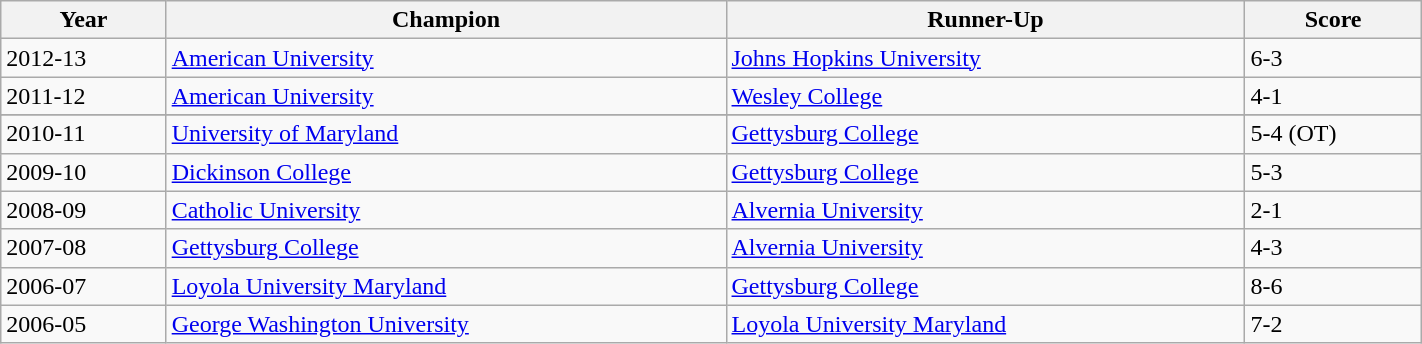<table class="wikitable" style="width:75%;">
<tr>
<th>Year</th>
<th>Champion</th>
<th>Runner-Up</th>
<th>Score</th>
</tr>
<tr>
<td>2012-13</td>
<td><a href='#'>American University</a></td>
<td><a href='#'>Johns Hopkins University</a></td>
<td>6-3</td>
</tr>
<tr>
<td>2011-12</td>
<td><a href='#'>American University</a></td>
<td><a href='#'>Wesley College</a></td>
<td>4-1</td>
</tr>
<tr>
</tr>
<tr>
<td>2010-11</td>
<td><a href='#'>University of Maryland</a></td>
<td><a href='#'>Gettysburg College</a></td>
<td>5-4 (OT)</td>
</tr>
<tr>
<td>2009-10</td>
<td><a href='#'>Dickinson College</a></td>
<td><a href='#'>Gettysburg College</a></td>
<td>5-3</td>
</tr>
<tr>
<td>2008-09</td>
<td><a href='#'>Catholic University</a></td>
<td><a href='#'>Alvernia University</a></td>
<td>2-1</td>
</tr>
<tr>
<td>2007-08</td>
<td><a href='#'>Gettysburg College</a></td>
<td><a href='#'>Alvernia University</a></td>
<td>4-3</td>
</tr>
<tr>
<td>2006-07</td>
<td><a href='#'>Loyola University Maryland</a></td>
<td><a href='#'>Gettysburg College</a></td>
<td>8-6</td>
</tr>
<tr>
<td>2006-05</td>
<td><a href='#'>George Washington University</a></td>
<td><a href='#'>Loyola University Maryland</a></td>
<td>7-2</td>
</tr>
</table>
